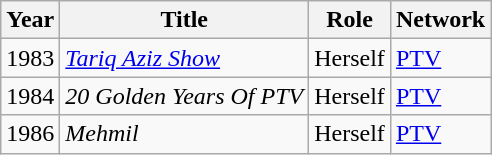<table class="wikitable sortable plainrowheaders">
<tr style="text-align:center;">
<th scope="col">Year</th>
<th scope="col">Title</th>
<th scope="col">Role</th>
<th scope="col">Network</th>
</tr>
<tr>
<td>1983</td>
<td><em><a href='#'>Tariq Aziz Show</a></em></td>
<td>Herself</td>
<td><a href='#'>PTV</a></td>
</tr>
<tr>
<td>1984</td>
<td><em>20 Golden Years Of PTV</em></td>
<td>Herself</td>
<td><a href='#'>PTV</a></td>
</tr>
<tr>
<td>1986</td>
<td><em>Mehmil</em></td>
<td>Herself</td>
<td><a href='#'>PTV</a></td>
</tr>
</table>
